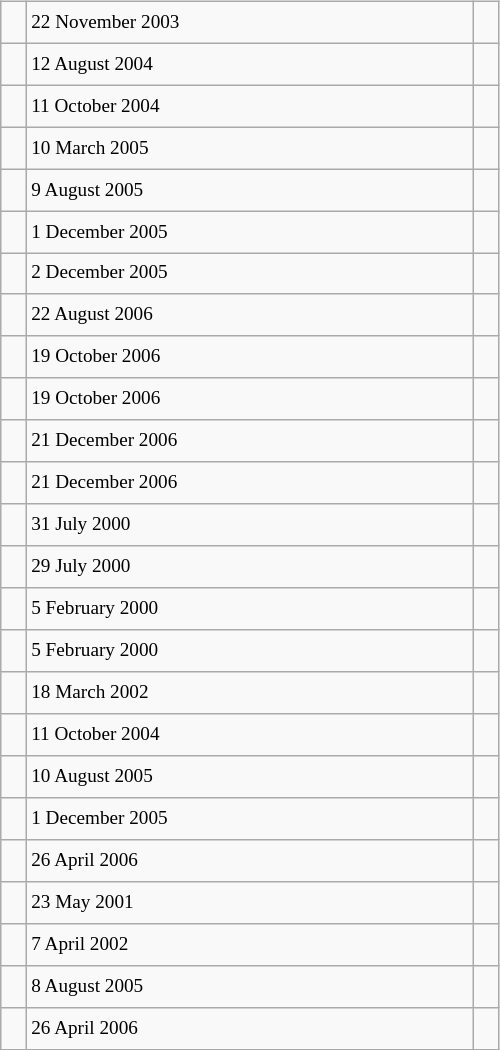<table class="wikitable" style="font-size: 80%; float: left; width: 26em; margin-right: 1em; height: 700px">
<tr>
<td></td>
<td>22 November 2003</td>
<td></td>
</tr>
<tr>
<td></td>
<td>12 August 2004</td>
<td></td>
</tr>
<tr>
<td></td>
<td>11 October 2004</td>
<td></td>
</tr>
<tr>
<td></td>
<td>10 March 2005</td>
<td></td>
</tr>
<tr>
<td></td>
<td>9 August 2005</td>
<td></td>
</tr>
<tr>
<td></td>
<td>1 December 2005</td>
<td></td>
</tr>
<tr>
<td></td>
<td>2 December 2005</td>
<td></td>
</tr>
<tr>
<td></td>
<td>22 August 2006</td>
<td></td>
</tr>
<tr>
<td></td>
<td>19 October 2006</td>
<td></td>
</tr>
<tr>
<td></td>
<td>19 October 2006</td>
<td></td>
</tr>
<tr>
<td></td>
<td>21 December 2006</td>
<td></td>
</tr>
<tr>
<td></td>
<td>21 December 2006</td>
<td></td>
</tr>
<tr>
<td></td>
<td>31 July 2000</td>
<td></td>
</tr>
<tr>
<td></td>
<td>29 July 2000</td>
<td></td>
</tr>
<tr>
<td></td>
<td>5 February 2000</td>
<td></td>
</tr>
<tr>
<td></td>
<td>5 February 2000</td>
<td></td>
</tr>
<tr>
<td></td>
<td>18 March 2002</td>
<td></td>
</tr>
<tr>
<td></td>
<td>11 October 2004</td>
<td></td>
</tr>
<tr>
<td></td>
<td>10 August 2005</td>
<td></td>
</tr>
<tr>
<td></td>
<td>1 December 2005</td>
<td></td>
</tr>
<tr>
<td></td>
<td>26 April 2006</td>
<td></td>
</tr>
<tr>
<td></td>
<td>23 May 2001</td>
<td></td>
</tr>
<tr>
<td></td>
<td>7 April 2002</td>
<td></td>
</tr>
<tr>
<td></td>
<td>8 August 2005</td>
<td></td>
</tr>
<tr>
<td></td>
<td>26 April 2006</td>
<td></td>
</tr>
</table>
